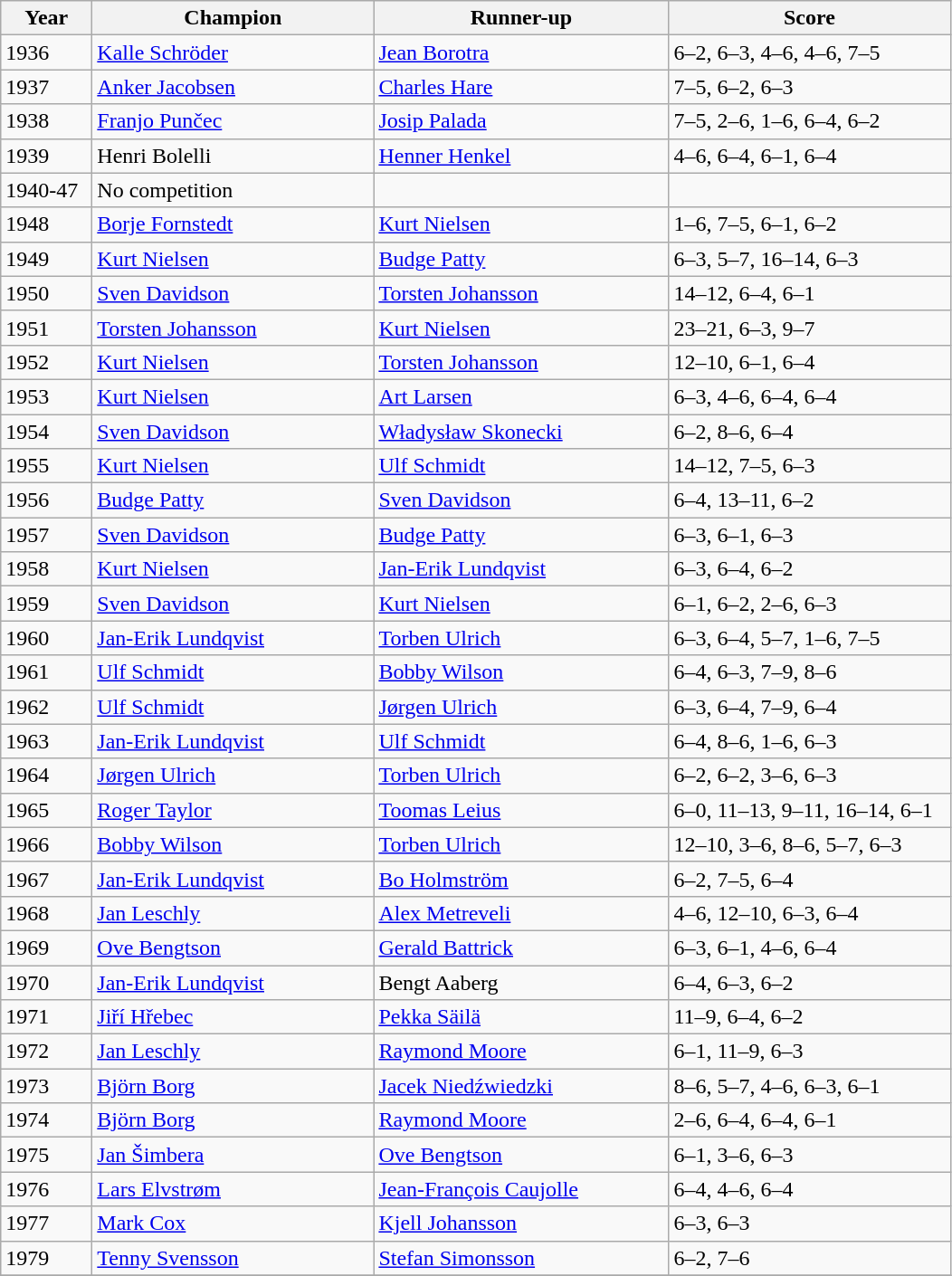<table class=wikitable>
<tr>
<th style="width:60px">Year</th>
<th style="width:200px">Champion</th>
<th style="width:210px">Runner-up</th>
<th style="width:200px" class="unsortable">Score</th>
</tr>
<tr>
<td>1936</td>
<td> <a href='#'>Kalle Schröder</a></td>
<td> <a href='#'>Jean Borotra</a></td>
<td>6–2, 6–3, 4–6, 4–6, 7–5</td>
</tr>
<tr>
<td>1937</td>
<td> <a href='#'>Anker Jacobsen</a></td>
<td> <a href='#'>Charles Hare</a></td>
<td>7–5, 6–2, 6–3</td>
</tr>
<tr>
<td>1938</td>
<td> <a href='#'>Franjo Punčec</a></td>
<td> <a href='#'>Josip Palada</a></td>
<td>7–5, 2–6, 1–6, 6–4, 6–2</td>
</tr>
<tr>
<td>1939</td>
<td> Henri Bolelli</td>
<td> <a href='#'>Henner Henkel</a></td>
<td>4–6, 6–4, 6–1, 6–4</td>
</tr>
<tr>
<td>1940-47</td>
<td>No competition</td>
<td></td>
<td></td>
</tr>
<tr>
<td>1948</td>
<td> <a href='#'>Borje Fornstedt</a></td>
<td> <a href='#'>Kurt Nielsen</a></td>
<td>1–6, 7–5, 6–1, 6–2</td>
</tr>
<tr>
<td>1949</td>
<td> <a href='#'>Kurt Nielsen</a></td>
<td> <a href='#'>Budge Patty</a></td>
<td>6–3, 5–7, 16–14, 6–3</td>
</tr>
<tr>
<td>1950</td>
<td> <a href='#'>Sven Davidson</a></td>
<td> <a href='#'>Torsten Johansson</a></td>
<td>14–12, 6–4, 6–1</td>
</tr>
<tr>
<td>1951</td>
<td> <a href='#'>Torsten Johansson</a></td>
<td> <a href='#'>Kurt Nielsen</a></td>
<td>23–21, 6–3, 9–7</td>
</tr>
<tr>
<td>1952</td>
<td> <a href='#'>Kurt Nielsen</a></td>
<td> <a href='#'>Torsten Johansson</a></td>
<td>12–10, 6–1, 6–4</td>
</tr>
<tr>
<td>1953</td>
<td> <a href='#'>Kurt Nielsen</a></td>
<td> <a href='#'>Art Larsen</a></td>
<td>6–3, 4–6, 6–4, 6–4</td>
</tr>
<tr>
<td>1954</td>
<td> <a href='#'>Sven Davidson</a></td>
<td> <a href='#'>Władysław Skonecki</a></td>
<td>6–2, 8–6, 6–4</td>
</tr>
<tr>
<td>1955</td>
<td> <a href='#'>Kurt Nielsen</a></td>
<td> <a href='#'>Ulf Schmidt</a></td>
<td>14–12, 7–5, 6–3</td>
</tr>
<tr>
<td>1956</td>
<td> <a href='#'>Budge Patty</a></td>
<td> <a href='#'>Sven Davidson</a></td>
<td>6–4, 13–11, 6–2</td>
</tr>
<tr>
<td>1957</td>
<td> <a href='#'>Sven Davidson</a></td>
<td> <a href='#'>Budge Patty</a></td>
<td>6–3, 6–1, 6–3</td>
</tr>
<tr>
<td>1958</td>
<td> <a href='#'>Kurt Nielsen</a></td>
<td> <a href='#'>Jan-Erik Lundqvist</a></td>
<td>6–3, 6–4, 6–2</td>
</tr>
<tr>
<td>1959</td>
<td> <a href='#'>Sven Davidson</a></td>
<td> <a href='#'>Kurt Nielsen</a></td>
<td>6–1, 6–2, 2–6, 6–3</td>
</tr>
<tr>
<td>1960</td>
<td> <a href='#'>Jan-Erik Lundqvist</a></td>
<td> <a href='#'>Torben Ulrich</a></td>
<td>6–3, 6–4, 5–7, 1–6, 7–5</td>
</tr>
<tr>
<td>1961</td>
<td> <a href='#'>Ulf Schmidt</a></td>
<td> <a href='#'>Bobby Wilson</a></td>
<td>6–4, 6–3, 7–9, 8–6</td>
</tr>
<tr>
<td>1962</td>
<td> <a href='#'>Ulf Schmidt</a></td>
<td> <a href='#'>Jørgen Ulrich</a></td>
<td>6–3, 6–4, 7–9, 6–4</td>
</tr>
<tr>
<td>1963</td>
<td> <a href='#'>Jan-Erik Lundqvist</a></td>
<td> <a href='#'>Ulf Schmidt</a></td>
<td>6–4, 8–6, 1–6, 6–3</td>
</tr>
<tr>
<td>1964</td>
<td> <a href='#'>Jørgen Ulrich</a></td>
<td> <a href='#'>Torben Ulrich</a></td>
<td>6–2, 6–2, 3–6, 6–3</td>
</tr>
<tr>
<td>1965</td>
<td> <a href='#'>Roger Taylor</a></td>
<td> <a href='#'>Toomas Leius</a></td>
<td>6–0, 11–13, 9–11, 16–14, 6–1</td>
</tr>
<tr>
<td>1966</td>
<td> <a href='#'>Bobby Wilson</a></td>
<td> <a href='#'>Torben Ulrich</a></td>
<td>12–10, 3–6, 8–6, 5–7, 6–3</td>
</tr>
<tr>
<td>1967</td>
<td> <a href='#'>Jan-Erik Lundqvist</a></td>
<td> <a href='#'>Bo Holmström</a></td>
<td>6–2, 7–5, 6–4</td>
</tr>
<tr>
<td>1968</td>
<td> <a href='#'>Jan Leschly</a></td>
<td> <a href='#'>Alex Metreveli</a></td>
<td>4–6, 12–10, 6–3, 6–4</td>
</tr>
<tr>
<td>1969</td>
<td> <a href='#'>Ove Bengtson</a></td>
<td> <a href='#'>Gerald Battrick</a></td>
<td>6–3, 6–1, 4–6, 6–4</td>
</tr>
<tr>
<td>1970</td>
<td> <a href='#'>Jan-Erik Lundqvist</a></td>
<td> Bengt Aaberg</td>
<td>6–4, 6–3, 6–2</td>
</tr>
<tr>
<td>1971</td>
<td> <a href='#'>Jiří Hřebec</a></td>
<td> <a href='#'>Pekka Säilä</a></td>
<td>11–9, 6–4, 6–2</td>
</tr>
<tr>
<td>1972</td>
<td> <a href='#'>Jan Leschly</a></td>
<td> <a href='#'>Raymond Moore</a></td>
<td>6–1, 11–9, 6–3</td>
</tr>
<tr>
<td>1973</td>
<td> <a href='#'>Björn Borg</a></td>
<td> <a href='#'>Jacek Niedźwiedzki</a></td>
<td>8–6, 5–7, 4–6, 6–3, 6–1</td>
</tr>
<tr>
<td>1974</td>
<td> <a href='#'>Björn Borg</a></td>
<td> <a href='#'>Raymond Moore</a></td>
<td>2–6, 6–4, 6–4, 6–1</td>
</tr>
<tr>
<td>1975</td>
<td> <a href='#'>Jan Šimbera</a></td>
<td> <a href='#'>Ove Bengtson</a></td>
<td>6–1, 3–6, 6–3</td>
</tr>
<tr>
<td>1976</td>
<td> <a href='#'>Lars Elvstrøm</a></td>
<td> <a href='#'>Jean-François Caujolle</a></td>
<td>6–4, 4–6, 6–4</td>
</tr>
<tr>
<td>1977</td>
<td> <a href='#'>Mark Cox</a></td>
<td> <a href='#'>Kjell Johansson</a></td>
<td>6–3, 6–3</td>
</tr>
<tr>
<td>1979</td>
<td> <a href='#'>Tenny Svensson</a></td>
<td> <a href='#'>Stefan Simonsson</a></td>
<td>6–2, 7–6</td>
</tr>
<tr>
</tr>
</table>
